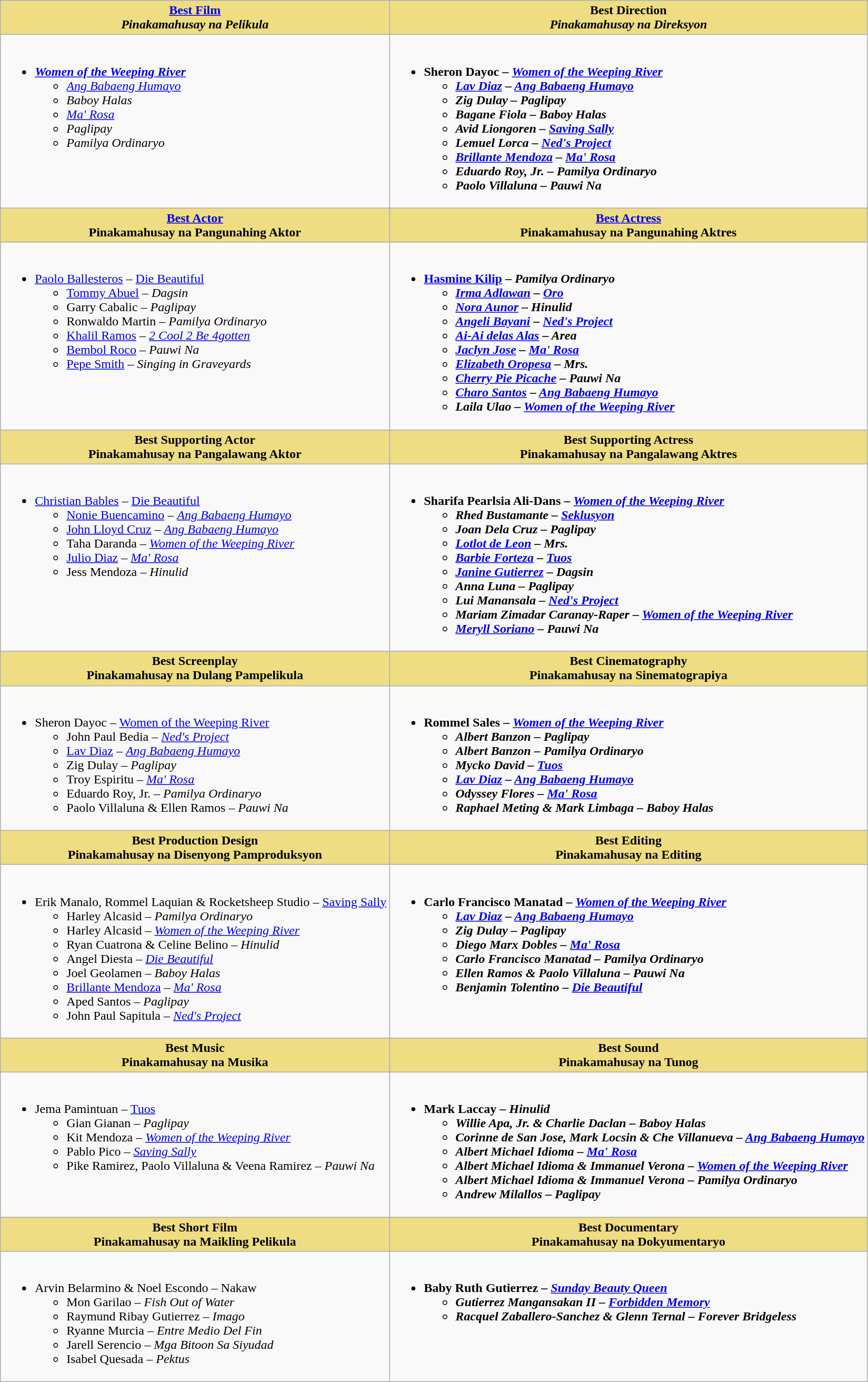<table class="wikitable">
<tr>
<th style="background:#EEDD82;" ! width:50%"><a href='#'>Best Film</a><br><em>Pinakamahusay na Pelikula</em></th>
<th style="background:#EEDD82;" ! width:50%">Best Direction<br><em>Pinakamahusay na Direksyon</em></th>
</tr>
<tr>
<td valign="top"><br><ul><li><strong><em><a href='#'>Women of the Weeping River</a></em></strong><ul><li><em><a href='#'>Ang Babaeng Humayo</a></em></li><li><em>Baboy Halas</em></li><li><em><a href='#'>Ma' Rosa</a></em></li><li><em>Paglipay</em></li><li><em>Pamilya Ordinaryo</em></li></ul></li></ul></td>
<td valign="top"><br><ul><li><strong>Sheron Dayoc – <em><a href='#'>Women of the Weeping River</a><strong><em><ul><li><a href='#'>Lav Diaz</a> – </em><a href='#'>Ang Babaeng Humayo</a><em></li><li>Zig Dulay – </em>Paglipay<em></li><li>Bagane Fiola – </em>Baboy Halas<em></li><li>Avid Liongoren – </em><a href='#'>Saving Sally</a><em></li><li>Lemuel Lorca – </em><a href='#'>Ned's Project</a><em></li><li><a href='#'>Brillante Mendoza</a> – </em><a href='#'>Ma' Rosa</a><em></li><li>Eduardo Roy, Jr. – </em>Pamilya Ordinaryo<em></li><li>Paolo Villaluna – </em>Pauwi Na<em></li></ul></li></ul></td>
</tr>
<tr>
<th style="background:#EEDD82;" ! width:50%"><a href='#'>Best Actor</a><br></em>Pinakamahusay na Pangunahing Aktor<em></th>
<th style="background:#EEDD82;" ! width:50%"><a href='#'>Best Actress</a><br></em>Pinakamahusay na Pangunahing Aktres<em></th>
</tr>
<tr>
<td valign="top"><br><ul><li></strong><a href='#'>Paolo Ballesteros</a> – </em><a href='#'>Die Beautiful</a></em></strong><ul><li><a href='#'>Tommy Abuel</a> – <em>Dagsin</em></li><li>Garry Cabalic – <em>Paglipay</em></li><li>Ronwaldo Martin – <em>Pamilya Ordinaryo</em></li><li><a href='#'>Khalil Ramos</a> – <em><a href='#'>2 Cool 2 Be 4gotten</a></em></li><li><a href='#'>Bembol Roco</a> – <em>Pauwi Na</em></li><li><a href='#'>Pepe Smith</a> – <em>Singing in Graveyards</em></li></ul></li></ul></td>
<td valign="top"><br><ul><li><strong><a href='#'>Hasmine Kilip</a> – <em>Pamilya Ordinaryo<strong><em><ul><li><a href='#'>Irma Adlawan</a> – </em><a href='#'>Oro</a><em></li><li><a href='#'>Nora Aunor</a> – </em>Hinulid<em></li><li><a href='#'>Angeli Bayani</a> – </em><a href='#'>Ned's Project</a><em></li><li><a href='#'>Ai-Ai delas Alas</a> – </em>Area<em></li><li><a href='#'>Jaclyn Jose</a> – </em><a href='#'>Ma' Rosa</a><em></li><li><a href='#'>Elizabeth Oropesa</a> – </em>Mrs.<em></li><li><a href='#'>Cherry Pie Picache</a> – </em>Pauwi Na<em></li><li><a href='#'>Charo Santos</a> – </em><a href='#'>Ang Babaeng Humayo</a><em></li><li>Laila Ulao – </em><a href='#'>Women of the Weeping River</a><em></li></ul></li></ul></td>
</tr>
<tr>
<th style="background:#EEDD82;" ! width:50%">Best Supporting Actor<br></em>Pinakamahusay na Pangalawang Aktor<em></th>
<th style="background:#EEDD82;" ! width:50%">Best Supporting Actress<br></em>Pinakamahusay na Pangalawang Aktres<em></th>
</tr>
<tr>
<td valign="top"><br><ul><li></strong><a href='#'>Christian Bables</a> – </em><a href='#'>Die Beautiful</a></em></strong><ul><li><a href='#'>Nonie Buencamino</a> – <em><a href='#'>Ang Babaeng Humayo</a></em></li><li><a href='#'>John Lloyd Cruz</a> – <em><a href='#'>Ang Babaeng Humayo</a></em></li><li>Taha Daranda – <em><a href='#'>Women of the Weeping River</a></em></li><li><a href='#'>Julio Diaz</a> – <em><a href='#'>Ma' Rosa</a></em></li><li>Jess Mendoza – <em>Hinulid</em></li></ul></li></ul></td>
<td valign="top"><br><ul><li><strong>Sharifa Pearlsia Ali-Dans – <em><a href='#'>Women of the Weeping River</a><strong><em><ul><li>Rhed Bustamante – </em><a href='#'>Seklusyon</a><em></li><li>Joan Dela Cruz – </em>Paglipay<em></li><li><a href='#'>Lotlot de Leon</a> – </em>Mrs.<em></li><li><a href='#'>Barbie Forteza</a> – </em><a href='#'>Tuos</a><em></li><li><a href='#'>Janine Gutierrez</a> – </em>Dagsin<em></li><li>Anna Luna – </em>Paglipay<em></li><li>Lui Manansala – </em><a href='#'>Ned's Project</a><em></li><li>Mariam Zimadar Caranay-Raper – </em><a href='#'>Women of the Weeping River</a><em></li><li><a href='#'>Meryll Soriano</a> – </em>Pauwi Na<em></li></ul></li></ul></td>
</tr>
<tr>
<th style="background:#EEDD82;" ! width:50%">Best Screenplay<br></em>Pinakamahusay na Dulang Pampelikula<em></th>
<th style="background:#EEDD82;" ! width:50%">Best Cinematography<br></em>Pinakamahusay na Sinematograpiya<em></th>
</tr>
<tr>
<td valign="top"><br><ul><li></strong>Sheron Dayoc – </em><a href='#'>Women of the Weeping River</a></em></strong><ul><li>John Paul Bedia – <em><a href='#'>Ned's Project</a></em></li><li><a href='#'>Lav Diaz</a> – <em><a href='#'>Ang Babaeng Humayo</a></em></li><li>Zig Dulay – <em>Paglipay</em></li><li>Troy Espiritu – <em><a href='#'>Ma' Rosa</a></em></li><li>Eduardo Roy, Jr. – <em>Pamilya Ordinaryo</em></li><li>Paolo Villaluna & Ellen Ramos – <em>Pauwi Na</em></li></ul></li></ul></td>
<td valign="top"><br><ul><li><strong>Rommel Sales – <em><a href='#'>Women of the Weeping River</a><strong><em><ul><li>Albert Banzon – </em>Paglipay<em></li><li>Albert Banzon – </em>Pamilya Ordinaryo<em></li><li>Mycko David – </em><a href='#'>Tuos</a><em></li><li><a href='#'>Lav Diaz</a> – </em><a href='#'>Ang Babaeng Humayo</a><em></li><li>Odyssey Flores – </em><a href='#'>Ma' Rosa</a><em></li><li>Raphael Meting & Mark Limbaga – </em>Baboy Halas<em></li></ul></li></ul></td>
</tr>
<tr>
<th style="background:#EEDD82;" ! width:50%">Best Production Design<br></em>Pinakamahusay na Disenyong Pamproduksyon<em></th>
<th style="background:#EEDD82;" ! width:50%">Best Editing<br></em>Pinakamahusay na Editing<em></th>
</tr>
<tr>
<td valign="top"><br><ul><li></strong>Erik Manalo, Rommel Laquian & Rocketsheep Studio – </em><a href='#'>Saving Sally</a></em></strong><ul><li>Harley Alcasid – <em>Pamilya Ordinaryo</em></li><li>Harley Alcasid – <em><a href='#'>Women of the Weeping River</a></em></li><li>Ryan Cuatrona & Celine Belino – <em>Hinulid</em></li><li>Angel Diesta – <em><a href='#'>Die Beautiful</a></em></li><li>Joel Geolamen – <em>Baboy Halas</em></li><li><a href='#'>Brillante Mendoza</a> – <em><a href='#'>Ma' Rosa</a></em></li><li>Aped Santos – <em>Paglipay</em></li><li>John Paul Sapitula – <em><a href='#'>Ned's Project</a></em></li></ul></li></ul></td>
<td valign="top"><br><ul><li><strong>Carlo Francisco Manatad – <em><a href='#'>Women of the Weeping River</a><strong><em><ul><li><a href='#'>Lav Diaz</a> – </em><a href='#'>Ang Babaeng Humayo</a><em></li><li>Zig Dulay – </em>Paglipay<em></li><li>Diego Marx Dobles – </em><a href='#'>Ma' Rosa</a><em></li><li>Carlo Francisco Manatad – </em>Pamilya Ordinaryo<em></li><li>Ellen Ramos & Paolo Villaluna – </em>Pauwi Na<em></li><li>Benjamin Tolentino – </em><a href='#'>Die Beautiful</a><em></li></ul></li></ul></td>
</tr>
<tr>
<th style="background:#EEDD82;" ! width:50%">Best Music<br></em>Pinakamahusay na Musika<em></th>
<th style="background:#EEDD82;" ! width:50%">Best Sound<br></em>Pinakamahusay na Tunog<em></th>
</tr>
<tr>
<td valign="top"><br><ul><li></strong>Jema Pamintuan – </em><a href='#'>Tuos</a></em></strong><ul><li>Gian Gianan – <em>Paglipay</em></li><li>Kit Mendoza – <em><a href='#'>Women of the Weeping River</a></em></li><li>Pablo Pico – <em><a href='#'>Saving Sally</a></em></li><li>Pike Ramirez, Paolo Villaluna & Veena Ramirez – <em>Pauwi Na</em></li></ul></li></ul></td>
<td valign="top"><br><ul><li><strong>Mark Laccay – <em>Hinulid<strong><em><ul><li>Willie Apa, Jr. & Charlie Daclan – </em>Baboy Halas<em></li><li>Corinne de San Jose, Mark Locsin & Che Villanueva – </em><a href='#'>Ang Babaeng Humayo</a><em></li><li>Albert Michael Idioma – </em><a href='#'>Ma' Rosa</a><em></li><li>Albert Michael Idioma & Immanuel Verona – </em><a href='#'>Women of the Weeping River</a><em></li><li>Albert Michael Idioma & Immanuel Verona – </em>Pamilya Ordinaryo<em></li><li>Andrew Milallos – </em>Paglipay<em></li></ul></li></ul></td>
</tr>
<tr>
<th style="background:#EEDD82;" ! width:50%">Best Short Film<br></em>Pinakamahusay na Maikling Pelikula<em></th>
<th style="background:#EEDD82;" ! width:50%">Best Documentary<br></em>Pinakamahusay na Dokyumentaryo<em></th>
</tr>
<tr>
<td valign="top"><br><ul><li></strong>Arvin Belarmino & Noel Escondo – </em>Nakaw</em></strong><ul><li>Mon Garilao – <em>Fish Out of Water</em></li><li>Raymund Ribay Gutierrez – <em>Imago</em></li><li>Ryanne Murcia – <em>Entre Medio Del Fin</em></li><li>Jarell Serencio – <em>Mga Bitoon Sa Siyudad</em></li><li>Isabel Quesada – <em>Pektus</em></li></ul></li></ul></td>
<td valign="top"><br><ul><li><strong>Baby Ruth Gutierrez – <em><a href='#'>Sunday Beauty Queen</a><strong><em><ul><li>Gutierrez Mangansakan II – </em><a href='#'>Forbidden Memory</a><em></li><li>Racquel Zaballero-Sanchez & Glenn Ternal – </em>Forever Bridgeless<em></li></ul></li></ul></td>
</tr>
</table>
